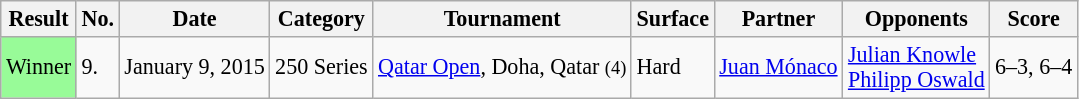<table class="sortable wikitable" style=font-size:92%>
<tr>
<th>Result</th>
<th>No.</th>
<th>Date</th>
<th>Category</th>
<th>Tournament</th>
<th>Surface</th>
<th>Partner</th>
<th>Opponents</th>
<th>Score</th>
</tr>
<tr>
<td bgcolor=98fb98>Winner</td>
<td>9.</td>
<td>January 9, 2015</td>
<td>250 Series</td>
<td><a href='#'>Qatar Open</a>, Doha, Qatar <small>(4)</small></td>
<td>Hard</td>
<td> <a href='#'>Juan Mónaco</a></td>
<td> <a href='#'>Julian Knowle</a><br> <a href='#'>Philipp Oswald</a></td>
<td>6–3, 6–4</td>
</tr>
</table>
